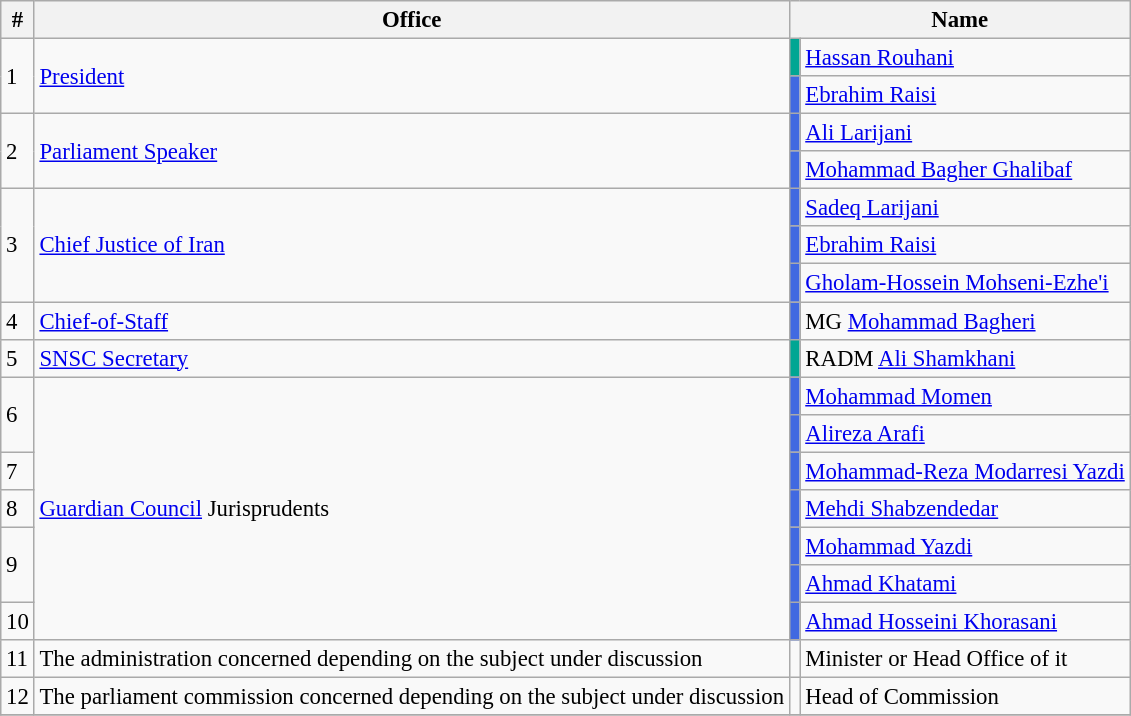<table class="wikitable" style="font-size:95%;text-left;">
<tr>
<th>#</th>
<th>Office</th>
<th colspan="2">Name</th>
</tr>
<tr>
<td rowspan="2">1</td>
<td rowspan="2"><a href='#'>President</a></td>
<td style="background:#00A693"></td>
<td><a href='#'>Hassan Rouhani</a> </td>
</tr>
<tr>
<td style="background:#4169E1"></td>
<td><a href='#'>Ebrahim Raisi</a> </td>
</tr>
<tr>
<td rowspan="2">2</td>
<td rowspan="2"><a href='#'>Parliament Speaker</a></td>
<td style="background:#4169E1"></td>
<td><a href='#'>Ali Larijani</a> </td>
</tr>
<tr>
<td style="background:#4169E1"></td>
<td><a href='#'>Mohammad Bagher Ghalibaf</a> </td>
</tr>
<tr>
<td rowspan="3">3</td>
<td rowspan="3"><a href='#'>Chief Justice of Iran</a></td>
<td style="background:#4169E1"></td>
<td><a href='#'>Sadeq Larijani</a> </td>
</tr>
<tr>
<td style="background:#4169E1"></td>
<td><a href='#'>Ebrahim Raisi</a> </td>
</tr>
<tr>
<td style="background:#4169E1"></td>
<td><a href='#'>Gholam-Hossein Mohseni-Ezhe'i</a> </td>
</tr>
<tr>
<td>4</td>
<td><a href='#'>Chief-of-Staff</a></td>
<td style="background:#4169E1"></td>
<td>MG <a href='#'>Mohammad Bagheri</a></td>
</tr>
<tr>
<td>5</td>
<td><a href='#'>SNSC Secretary</a></td>
<td style="background:#00A693"></td>
<td>RADM <a href='#'>Ali Shamkhani</a></td>
</tr>
<tr>
<td rowspan="2">6</td>
<td rowspan="7"><a href='#'>Guardian Council</a> Jurisprudents</td>
<td style="background:#4169E1"></td>
<td><a href='#'>Mohammad Momen</a> </td>
</tr>
<tr>
<td style="background:#4169E1"></td>
<td><a href='#'>Alireza Arafi</a> </td>
</tr>
<tr>
<td>7</td>
<td style="background:#4169E1"></td>
<td><a href='#'>Mohammad-Reza Modarresi Yazdi</a></td>
</tr>
<tr>
<td>8</td>
<td style="background:#4169E1"></td>
<td><a href='#'>Mehdi Shabzendedar</a></td>
</tr>
<tr>
<td rowspan="2">9</td>
<td style="background:#4169E1"></td>
<td><a href='#'>Mohammad Yazdi</a> </td>
</tr>
<tr>
<td style="background:#4169E1"></td>
<td><a href='#'>Ahmad Khatami</a> </td>
</tr>
<tr>
<td>10</td>
<td style="background:#4169E1"></td>
<td><a href='#'>Ahmad Hosseini Khorasani</a> </td>
</tr>
<tr>
<td>11</td>
<td>The administration concerned depending on the subject under discussion</td>
<td></td>
<td>Minister or Head Office of it</td>
</tr>
<tr>
<td>12</td>
<td>The parliament commission concerned depending on the subject under discussion</td>
<td></td>
<td>Head of Commission</td>
</tr>
<tr>
</tr>
</table>
